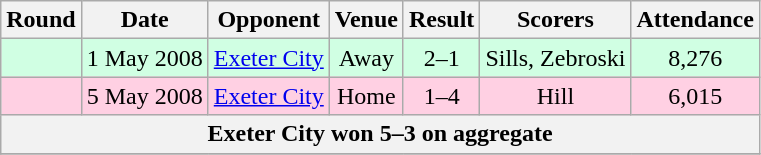<table class="wikitable sortable"  style="text-align:center;">
<tr>
<th>Round</th>
<th>Date</th>
<th>Opponent</th>
<th>Venue</th>
<th>Result</th>
<th class="unsortable">Scorers</th>
<th>Attendance</th>
</tr>
<tr style="background: #d0ffe3;">
<td></td>
<td>1 May 2008</td>
<td><a href='#'>Exeter City</a></td>
<td>Away</td>
<td>2–1</td>
<td>Sills, Zebroski</td>
<td>8,276</td>
</tr>
<tr style="background: #ffd0e3;">
<td></td>
<td>5 May 2008</td>
<td><a href='#'>Exeter City</a></td>
<td>Home</td>
<td>1–4</td>
<td>Hill</td>
<td>6,015</td>
</tr>
<tr>
<th colspan=7>Exeter City won 5–3 on aggregate</th>
</tr>
<tr>
</tr>
</table>
